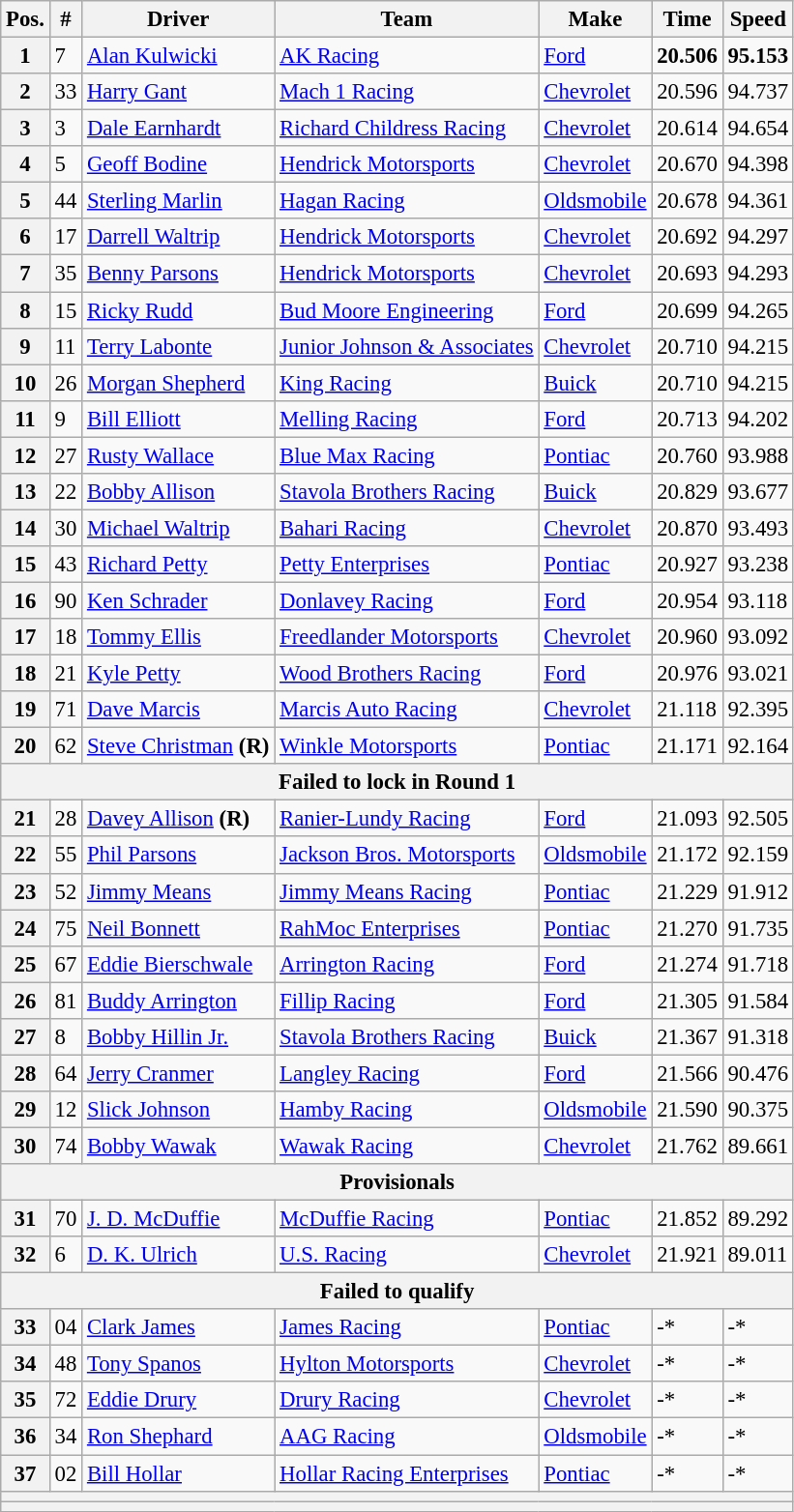<table class="wikitable" style="font-size:95%">
<tr>
<th>Pos.</th>
<th>#</th>
<th>Driver</th>
<th>Team</th>
<th>Make</th>
<th>Time</th>
<th>Speed</th>
</tr>
<tr>
<th>1</th>
<td>7</td>
<td><a href='#'>Alan Kulwicki</a></td>
<td><a href='#'>AK Racing</a></td>
<td><a href='#'>Ford</a></td>
<td><strong>20.506</strong></td>
<td><strong>95.153</strong></td>
</tr>
<tr>
<th>2</th>
<td>33</td>
<td><a href='#'>Harry Gant</a></td>
<td><a href='#'>Mach 1 Racing</a></td>
<td><a href='#'>Chevrolet</a></td>
<td>20.596</td>
<td>94.737</td>
</tr>
<tr>
<th>3</th>
<td>3</td>
<td><a href='#'>Dale Earnhardt</a></td>
<td><a href='#'>Richard Childress Racing</a></td>
<td><a href='#'>Chevrolet</a></td>
<td>20.614</td>
<td>94.654</td>
</tr>
<tr>
<th>4</th>
<td>5</td>
<td><a href='#'>Geoff Bodine</a></td>
<td><a href='#'>Hendrick Motorsports</a></td>
<td><a href='#'>Chevrolet</a></td>
<td>20.670</td>
<td>94.398</td>
</tr>
<tr>
<th>5</th>
<td>44</td>
<td><a href='#'>Sterling Marlin</a></td>
<td><a href='#'>Hagan Racing</a></td>
<td><a href='#'>Oldsmobile</a></td>
<td>20.678</td>
<td>94.361</td>
</tr>
<tr>
<th>6</th>
<td>17</td>
<td><a href='#'>Darrell Waltrip</a></td>
<td><a href='#'>Hendrick Motorsports</a></td>
<td><a href='#'>Chevrolet</a></td>
<td>20.692</td>
<td>94.297</td>
</tr>
<tr>
<th>7</th>
<td>35</td>
<td><a href='#'>Benny Parsons</a></td>
<td><a href='#'>Hendrick Motorsports</a></td>
<td><a href='#'>Chevrolet</a></td>
<td>20.693</td>
<td>94.293</td>
</tr>
<tr>
<th>8</th>
<td>15</td>
<td><a href='#'>Ricky Rudd</a></td>
<td><a href='#'>Bud Moore Engineering</a></td>
<td><a href='#'>Ford</a></td>
<td>20.699</td>
<td>94.265</td>
</tr>
<tr>
<th>9</th>
<td>11</td>
<td><a href='#'>Terry Labonte</a></td>
<td><a href='#'>Junior Johnson & Associates</a></td>
<td><a href='#'>Chevrolet</a></td>
<td>20.710</td>
<td>94.215</td>
</tr>
<tr>
<th>10</th>
<td>26</td>
<td><a href='#'>Morgan Shepherd</a></td>
<td><a href='#'>King Racing</a></td>
<td><a href='#'>Buick</a></td>
<td>20.710</td>
<td>94.215</td>
</tr>
<tr>
<th>11</th>
<td>9</td>
<td><a href='#'>Bill Elliott</a></td>
<td><a href='#'>Melling Racing</a></td>
<td><a href='#'>Ford</a></td>
<td>20.713</td>
<td>94.202</td>
</tr>
<tr>
<th>12</th>
<td>27</td>
<td><a href='#'>Rusty Wallace</a></td>
<td><a href='#'>Blue Max Racing</a></td>
<td><a href='#'>Pontiac</a></td>
<td>20.760</td>
<td>93.988</td>
</tr>
<tr>
<th>13</th>
<td>22</td>
<td><a href='#'>Bobby Allison</a></td>
<td><a href='#'>Stavola Brothers Racing</a></td>
<td><a href='#'>Buick</a></td>
<td>20.829</td>
<td>93.677</td>
</tr>
<tr>
<th>14</th>
<td>30</td>
<td><a href='#'>Michael Waltrip</a></td>
<td><a href='#'>Bahari Racing</a></td>
<td><a href='#'>Chevrolet</a></td>
<td>20.870</td>
<td>93.493</td>
</tr>
<tr>
<th>15</th>
<td>43</td>
<td><a href='#'>Richard Petty</a></td>
<td><a href='#'>Petty Enterprises</a></td>
<td><a href='#'>Pontiac</a></td>
<td>20.927</td>
<td>93.238</td>
</tr>
<tr>
<th>16</th>
<td>90</td>
<td><a href='#'>Ken Schrader</a></td>
<td><a href='#'>Donlavey Racing</a></td>
<td><a href='#'>Ford</a></td>
<td>20.954</td>
<td>93.118</td>
</tr>
<tr>
<th>17</th>
<td>18</td>
<td><a href='#'>Tommy Ellis</a></td>
<td><a href='#'>Freedlander Motorsports</a></td>
<td><a href='#'>Chevrolet</a></td>
<td>20.960</td>
<td>93.092</td>
</tr>
<tr>
<th>18</th>
<td>21</td>
<td><a href='#'>Kyle Petty</a></td>
<td><a href='#'>Wood Brothers Racing</a></td>
<td><a href='#'>Ford</a></td>
<td>20.976</td>
<td>93.021</td>
</tr>
<tr>
<th>19</th>
<td>71</td>
<td><a href='#'>Dave Marcis</a></td>
<td><a href='#'>Marcis Auto Racing</a></td>
<td><a href='#'>Chevrolet</a></td>
<td>21.118</td>
<td>92.395</td>
</tr>
<tr>
<th>20</th>
<td>62</td>
<td><a href='#'>Steve Christman</a> <strong>(R)</strong></td>
<td><a href='#'>Winkle Motorsports</a></td>
<td><a href='#'>Pontiac</a></td>
<td>21.171</td>
<td>92.164</td>
</tr>
<tr>
<th colspan="7">Failed to lock in Round 1</th>
</tr>
<tr>
<th>21</th>
<td>28</td>
<td><a href='#'>Davey Allison</a> <strong>(R)</strong></td>
<td><a href='#'>Ranier-Lundy Racing</a></td>
<td><a href='#'>Ford</a></td>
<td>21.093</td>
<td>92.505</td>
</tr>
<tr>
<th>22</th>
<td>55</td>
<td><a href='#'>Phil Parsons</a></td>
<td><a href='#'>Jackson Bros. Motorsports</a></td>
<td><a href='#'>Oldsmobile</a></td>
<td>21.172</td>
<td>92.159</td>
</tr>
<tr>
<th>23</th>
<td>52</td>
<td><a href='#'>Jimmy Means</a></td>
<td><a href='#'>Jimmy Means Racing</a></td>
<td><a href='#'>Pontiac</a></td>
<td>21.229</td>
<td>91.912</td>
</tr>
<tr>
<th>24</th>
<td>75</td>
<td><a href='#'>Neil Bonnett</a></td>
<td><a href='#'>RahMoc Enterprises</a></td>
<td><a href='#'>Pontiac</a></td>
<td>21.270</td>
<td>91.735</td>
</tr>
<tr>
<th>25</th>
<td>67</td>
<td><a href='#'>Eddie Bierschwale</a></td>
<td><a href='#'>Arrington Racing</a></td>
<td><a href='#'>Ford</a></td>
<td>21.274</td>
<td>91.718</td>
</tr>
<tr>
<th>26</th>
<td>81</td>
<td><a href='#'>Buddy Arrington</a></td>
<td><a href='#'>Fillip Racing</a></td>
<td><a href='#'>Ford</a></td>
<td>21.305</td>
<td>91.584</td>
</tr>
<tr>
<th>27</th>
<td>8</td>
<td><a href='#'>Bobby Hillin Jr.</a></td>
<td><a href='#'>Stavola Brothers Racing</a></td>
<td><a href='#'>Buick</a></td>
<td>21.367</td>
<td>91.318</td>
</tr>
<tr>
<th>28</th>
<td>64</td>
<td><a href='#'>Jerry Cranmer</a></td>
<td><a href='#'>Langley Racing</a></td>
<td><a href='#'>Ford</a></td>
<td>21.566</td>
<td>90.476</td>
</tr>
<tr>
<th>29</th>
<td>12</td>
<td><a href='#'>Slick Johnson</a></td>
<td><a href='#'>Hamby Racing</a></td>
<td><a href='#'>Oldsmobile</a></td>
<td>21.590</td>
<td>90.375</td>
</tr>
<tr>
<th>30</th>
<td>74</td>
<td><a href='#'>Bobby Wawak</a></td>
<td><a href='#'>Wawak Racing</a></td>
<td><a href='#'>Chevrolet</a></td>
<td>21.762</td>
<td>89.661</td>
</tr>
<tr>
<th colspan="7">Provisionals</th>
</tr>
<tr>
<th>31</th>
<td>70</td>
<td><a href='#'>J. D. McDuffie</a></td>
<td><a href='#'>McDuffie Racing</a></td>
<td><a href='#'>Pontiac</a></td>
<td>21.852</td>
<td>89.292</td>
</tr>
<tr>
<th>32</th>
<td>6</td>
<td><a href='#'>D. K. Ulrich</a></td>
<td><a href='#'>U.S. Racing</a></td>
<td><a href='#'>Chevrolet</a></td>
<td>21.921</td>
<td>89.011</td>
</tr>
<tr>
<th colspan="7">Failed to qualify</th>
</tr>
<tr>
<th>33</th>
<td>04</td>
<td><a href='#'>Clark James</a></td>
<td><a href='#'>James Racing</a></td>
<td><a href='#'>Pontiac</a></td>
<td>-*</td>
<td>-*</td>
</tr>
<tr>
<th>34</th>
<td>48</td>
<td><a href='#'>Tony Spanos</a></td>
<td><a href='#'>Hylton Motorsports</a></td>
<td><a href='#'>Chevrolet</a></td>
<td>-*</td>
<td>-*</td>
</tr>
<tr>
<th>35</th>
<td>72</td>
<td><a href='#'>Eddie Drury</a></td>
<td><a href='#'>Drury Racing</a></td>
<td><a href='#'>Chevrolet</a></td>
<td>-*</td>
<td>-*</td>
</tr>
<tr>
<th>36</th>
<td>34</td>
<td><a href='#'>Ron Shephard</a></td>
<td><a href='#'>AAG Racing</a></td>
<td><a href='#'>Oldsmobile</a></td>
<td>-*</td>
<td>-*</td>
</tr>
<tr>
<th>37</th>
<td>02</td>
<td><a href='#'>Bill Hollar</a></td>
<td><a href='#'>Hollar Racing Enterprises</a></td>
<td><a href='#'>Pontiac</a></td>
<td>-*</td>
<td>-*</td>
</tr>
<tr>
<th colspan="7"></th>
</tr>
<tr>
<th colspan="7"></th>
</tr>
</table>
